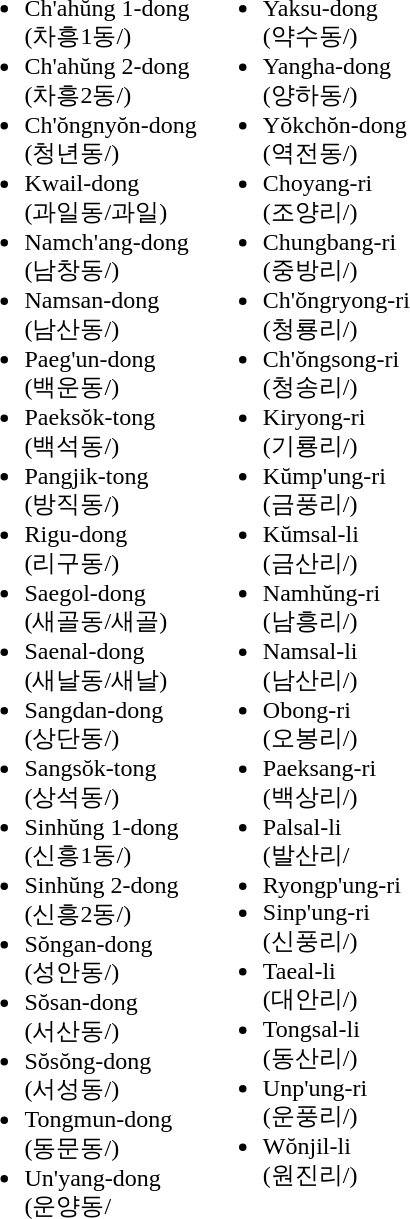<table>
<tr>
<td valign="top"><br><ul><li>Ch'ahŭng 1-dong <br> (차흥1동/)</li><li>Ch'ahŭng 2-dong <br> (차흥2동/)</li><li>Ch'ŏngnyŏn-dong <br> (청년동/)</li><li>Kwail-dong <br> (과일동/과일)</li><li>Namch'ang-dong <br> (남창동/)</li><li>Namsan-dong <br> (남산동/)</li><li>Paeg'un-dong <br> (백운동/)</li><li>Paeksŏk-tong <br> (백석동/)</li><li>Pangjik-tong <br> (방직동/)</li><li>Rigu-dong <br> (리구동/)</li><li>Saegol-dong <br> (새골동/새골)</li><li>Saenal-dong <br> (새날동/새날)</li><li>Sangdan-dong <br> (상단동/)</li><li>Sangsŏk-tong <br> (상석동/)</li><li>Sinhŭng 1-dong<br> (신흥1동/)</li><li>Sinhŭng 2-dong<br> (신흥2동/)</li><li>Sŏngan-dong <br> (성안동/)</li><li>Sŏsan-dong <br> (서산동/)</li><li>Sŏsŏng-dong <br> (서성동/)</li><li>Tongmun-dong <br> (동문동/)</li><li>Un'yang-dong<br> (운양동/</li></ul></td>
<td valign="top"><br><ul><li>Yaksu-dong <br> (약수동/)</li><li>Yangha-dong <br> (양하동/)</li><li>Yŏkchŏn-dong <br> (역전동/)</li><li>Choyang-ri <br> (조양리/)</li><li>Chungbang-ri <br> (중방리/)</li><li>Ch'ŏngryong-ri <br> (청룡리/)</li><li>Ch'ŏngsong-ri <br> (청송리/)</li><li>Kiryong-ri <br> (기룡리/)</li><li>Kŭmp'ung-ri <br> (금풍리/)</li><li>Kŭmsal-li <br> (금산리/)</li><li>Namhŭng-ri <br> (남흥리/)</li><li>Namsal-li <br> (남산리/)</li><li>Obong-ri <br> (오봉리/)</li><li>Paeksang-ri <br> (백상리/)</li><li>Palsal-li<br> (발산리/</li><li>Ryongp'ung-ri</li><li>Sinp'ung-ri <br> (신풍리/)</li><li>Taeal-li <br> (대안리/)</li><li>Tongsal-li <br> (동산리/)</li><li>Unp'ung-ri <br> (운풍리/)</li><li>Wŏnjil-li <br> (원진리/)</li></ul></td>
</tr>
</table>
